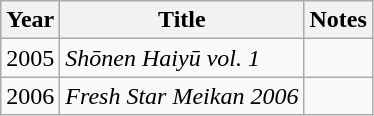<table class="wikitable">
<tr>
<th>Year</th>
<th>Title</th>
<th>Notes</th>
</tr>
<tr>
<td>2005</td>
<td><em>Shōnen Haiyū vol. 1</em></td>
<td></td>
</tr>
<tr>
<td>2006</td>
<td><em>Fresh Star Meikan 2006</em></td>
<td></td>
</tr>
</table>
